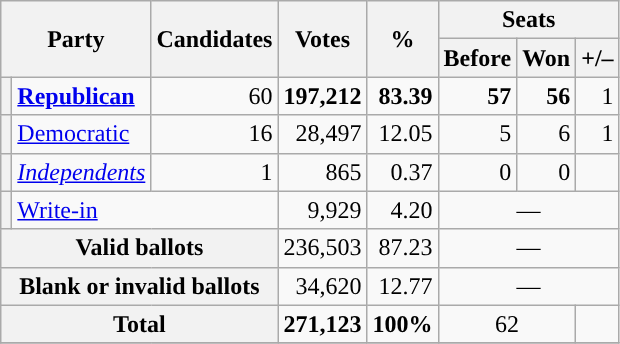<table class="wikitable">
<tr>
<th rowspan="2" colspan="2">Party</th>
<th rowspan="2">Candidates</th>
<th rowspan="2">Votes</th>
<th rowspan="2">%</th>
<th colspan="5">Seats</th>
</tr>
<tr>
<th>Before<br></th>
<th>Won<br></th>
<th>+/–</th>
</tr>
<tr>
<th style="background-color:"></th>
<td><strong><a href='#'>Republican</a></strong></td>
<td align="right">60</td>
<td align="right"><strong>197,212</strong></td>
<td align="right"><strong>83.39</strong></td>
<td align="right"><strong>57</strong></td>
<td align="right"><strong>56</strong></td>
<td align="right"> 1</td>
</tr>
<tr>
<th style="background-color:"></th>
<td><a href='#'>Democratic</a></td>
<td align="right">16</td>
<td align="right">28,497</td>
<td align="right">12.05</td>
<td align="right">5</td>
<td align="right">6</td>
<td align="right"> 1</td>
</tr>
<tr>
<th style="background-color:"></th>
<td><em><a href='#'>Independents</a></em></td>
<td align="right">1</td>
<td align="right">865</td>
<td align="right">0.37</td>
<td align="right">0</td>
<td align="right">0</td>
<td align="right"></td>
</tr>
<tr>
<th style="background-color:ffffff"></th>
<td colspan=2><a href='#'>Write-in</a></td>
<td align="right">9,929</td>
<td align="right">4.20</td>
<td align="center" colspan="3">—</td>
</tr>
<tr>
<th colspan="3">Valid ballots</th>
<td align="right">236,503</td>
<td align="right">87.23</td>
<td align="center" colspan="3">—</td>
</tr>
<tr>
<th colspan="3">Blank or invalid ballots</th>
<td align="right">34,620</td>
<td align="right">12.77</td>
<td align="center" colspan="3">—</td>
</tr>
<tr>
<th colspan="3">Total</th>
<td align="right"><strong>271,123</strong></td>
<td align="right"><strong>100%</strong></td>
<td colspan="2" align="center">62</td>
<td align="right"></td>
</tr>
<tr>
</tr>
</table>
